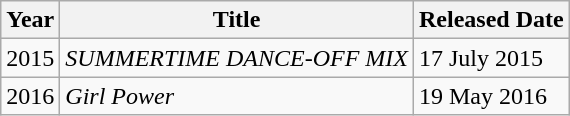<table class="wikitable sortable">
<tr>
<th>Year</th>
<th>Title</th>
<th>Released Date</th>
</tr>
<tr>
<td>2015</td>
<td><em>SUMMERTIME DANCE-OFF MIX</em></td>
<td>17 July 2015</td>
</tr>
<tr>
<td>2016</td>
<td><em>Girl Power</em></td>
<td>19 May 2016</td>
</tr>
</table>
